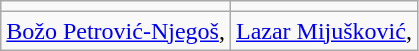<table class="wikitable" style="text-align:left; float:left; margin-right:9px; margin-left:2px;">
<tr>
<td style="text-align:center;"></td>
<td style="text-align:center;"></td>
</tr>
<tr>
<td style="text-align:center;"><a href='#'>Božo Petrović-Njegoš</a>,<br></td>
<td style="text-align:center;"><a href='#'>Lazar Mijušković</a>,<br></td>
</tr>
</table>
